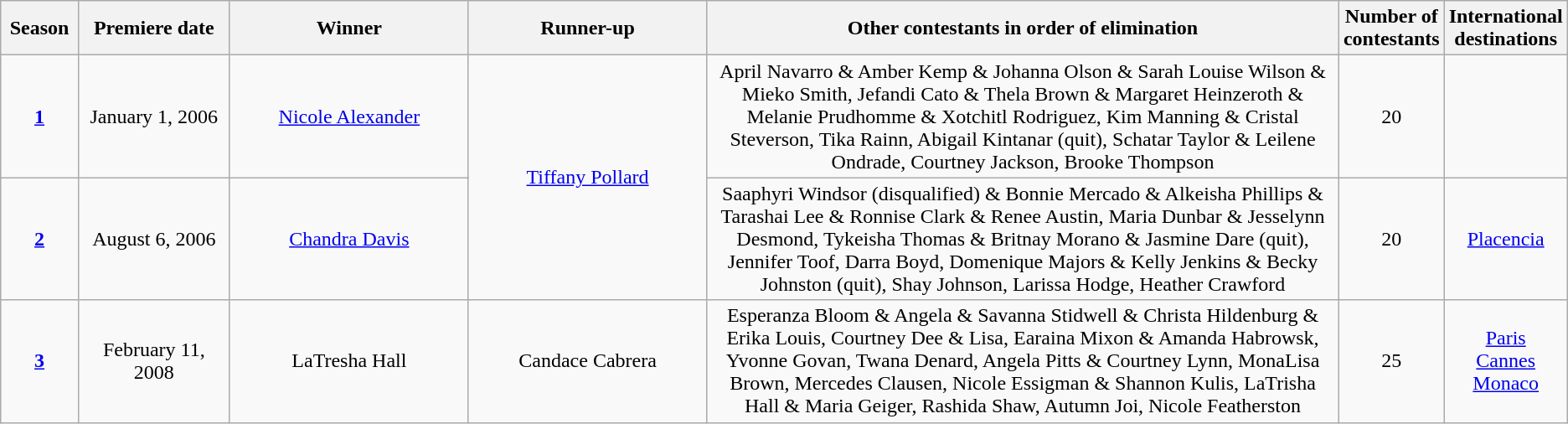<table class="wikitable">
<tr>
<th style="width:5%;">Season</th>
<th style="width:10%;">Premiere date</th>
<th width=16%>Winner</th>
<th width=16%>Runner-up</th>
<th style="width:43%;">Other contestants in order of elimination</th>
<th style="width:3%;">Number of contestants</th>
<th style="width:8%;">International destinations</th>
</tr>
<tr>
<td style="text-align:center"><strong><a href='#'>1</a></strong></td>
<td style="text-align:center">January 1, 2006</td>
<td style="text-align:center"><a href='#'>Nicole Alexander</a></td>
<td rowspan="2"style="text-align:center"><a href='#'>Tiffany Pollard</a></td>
<td style="text-align:center">April Navarro & Amber Kemp & Johanna Olson & Sarah Louise Wilson & Mieko Smith, Jefandi Cato & Thela Brown & Margaret Heinzeroth & Melanie Prudhomme & Xotchitl Rodriguez, Kim Manning & Cristal Steverson, Tika Rainn, Abigail Kintanar (quit), Schatar Taylor & Leilene Ondrade, Courtney Jackson, Brooke Thompson</td>
<td style="text-align:center">20</td>
<td style="text-align:center"></td>
</tr>
<tr>
<td style="text-align:center"><strong><a href='#'>2</a></strong></td>
<td style="text-align:center">August 6, 2006</td>
<td style="text-align:center"><a href='#'>Chandra Davis</a></td>
<td style="text-align:center">Saaphyri Windsor (disqualified) & Bonnie Mercado & Alkeisha Phillips & Tarashai Lee & Ronnise Clark & Renee Austin, Maria Dunbar & Jesselynn Desmond, Tykeisha Thomas & Britnay Morano & Jasmine Dare (quit), Jennifer Toof, Darra Boyd, Domenique Majors & Kelly Jenkins & Becky Johnston (quit), Shay Johnson, Larissa Hodge, Heather Crawford</td>
<td style="text-align:center">20</td>
<td style="text-align:center"><a href='#'>Placencia</a></td>
</tr>
<tr>
<td style="text-align:center"><strong><a href='#'>3</a></strong></td>
<td style="text-align:center">February 11, 2008</td>
<td style="text-align:center">LaTresha Hall</td>
<td style="text-align:center">Candace Cabrera</td>
<td style="text-align:center">Esperanza Bloom & Angela & Savanna Stidwell & Christa Hildenburg & Erika Louis, Courtney Dee & Lisa, Earaina Mixon & Amanda Habrowsk, Yvonne Govan, Twana Denard, Angela Pitts & Courtney Lynn, MonaLisa Brown, Mercedes Clausen, Nicole Essigman & Shannon Kulis, LaTrisha Hall & Maria Geiger, Rashida Shaw, Autumn Joi, Nicole Featherston</td>
<td style="text-align:center">25</td>
<td style="text-align:center"><a href='#'>Paris</a><br><a href='#'>Cannes</a><br><a href='#'>Monaco</a></td>
</tr>
</table>
